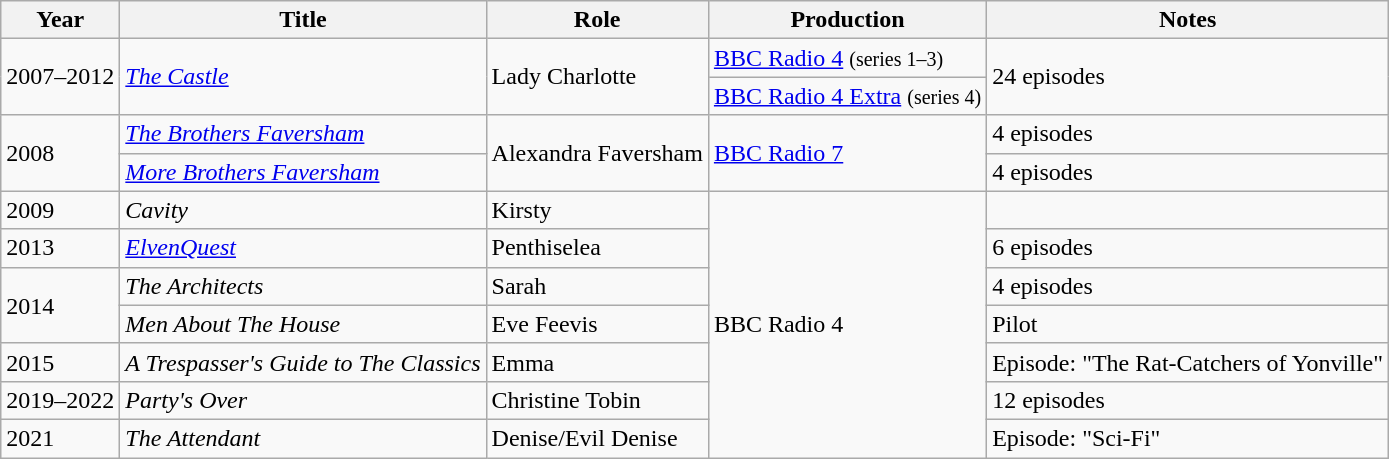<table class="wikitable sortable">
<tr>
<th>Year</th>
<th>Title</th>
<th>Role</th>
<th>Production</th>
<th class="unsortable">Notes</th>
</tr>
<tr>
<td rowspan="2">2007–2012</td>
<td rowspan="2"><em><a href='#'>The Castle</a></em></td>
<td rowspan="2">Lady Charlotte</td>
<td><a href='#'>BBC Radio 4</a> <small>(series 1–3)</small></td>
<td rowspan="2">24 episodes</td>
</tr>
<tr>
<td><a href='#'>BBC Radio 4 Extra</a> <small>(series 4)</small></td>
</tr>
<tr>
<td rowspan="2">2008</td>
<td><em><a href='#'>The Brothers Faversham</a></em></td>
<td rowspan="2">Alexandra Faversham</td>
<td rowspan="2"><a href='#'>BBC Radio 7</a></td>
<td>4 episodes</td>
</tr>
<tr>
<td><em><a href='#'>More Brothers Faversham</a></em></td>
<td>4 episodes</td>
</tr>
<tr>
<td>2009</td>
<td><em>Cavity</em></td>
<td>Kirsty</td>
<td rowspan="7">BBC Radio 4</td>
<td></td>
</tr>
<tr>
<td>2013</td>
<td><em><a href='#'>ElvenQuest</a></em></td>
<td>Penthiselea</td>
<td>6 episodes</td>
</tr>
<tr>
<td rowspan="2">2014</td>
<td><em>The Architects</em></td>
<td>Sarah</td>
<td>4 episodes</td>
</tr>
<tr>
<td><em>Men About The House</em></td>
<td>Eve Feevis</td>
<td>Pilot</td>
</tr>
<tr>
<td>2015</td>
<td><em>A Trespasser's Guide to The Classics</em></td>
<td>Emma</td>
<td>Episode: "The Rat-Catchers of Yonville"</td>
</tr>
<tr>
<td>2019–2022</td>
<td><em>Party's Over</em></td>
<td>Christine Tobin</td>
<td>12 episodes</td>
</tr>
<tr>
<td>2021</td>
<td><em>The Attendant</em></td>
<td>Denise/Evil Denise</td>
<td>Episode: "Sci-Fi"</td>
</tr>
</table>
